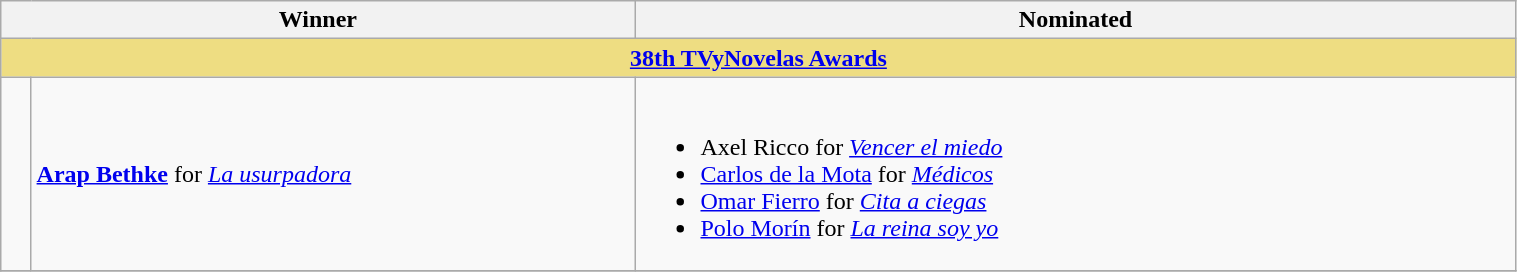<table class="wikitable" width=80%>
<tr align=center>
<th width="150px;" colspan=2; align="center">Winner</th>
<th width="580px;" align="center">Nominated</th>
</tr>
<tr>
<th colspan=9 style="background:#EEDD82;"  align="center"><strong><a href='#'>38th TVyNovelas Awards</a></strong></th>
</tr>
<tr>
<td width=2%></td>
<td><strong><a href='#'>Arap Bethke</a></strong> for <em><a href='#'>La usurpadora</a></em></td>
<td><br><ul><li>Axel Ricco for <em><a href='#'>Vencer el miedo</a></em></li><li><a href='#'>Carlos de la Mota</a> for <em><a href='#'>Médicos</a></em></li><li><a href='#'>Omar Fierro</a> for <em><a href='#'>Cita a ciegas</a></em></li><li><a href='#'>Polo Morín</a> for <em><a href='#'>La reina soy yo</a></em></li></ul></td>
</tr>
<tr>
</tr>
</table>
